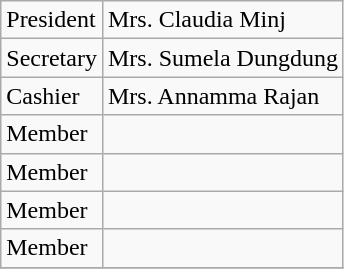<table class="wikitable">
<tr>
<td>President</td>
<td>Mrs. Claudia Minj</td>
</tr>
<tr>
<td>Secretary</td>
<td>Mrs. Sumela Dungdung</td>
</tr>
<tr>
<td>Cashier</td>
<td>Mrs. Annamma Rajan</td>
</tr>
<tr>
<td>Member</td>
<td></td>
</tr>
<tr>
<td>Member</td>
<td></td>
</tr>
<tr>
<td>Member</td>
<td></td>
</tr>
<tr>
<td>Member</td>
<td></td>
</tr>
<tr>
</tr>
</table>
